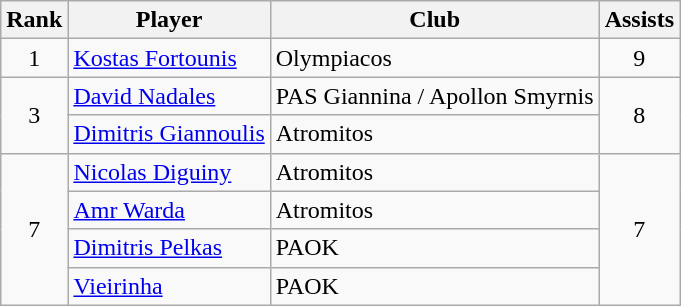<table class="wikitable" style="text-align:center">
<tr>
<th>Rank</th>
<th>Player</th>
<th>Club</th>
<th>Assists</th>
</tr>
<tr>
<td>1</td>
<td align="left"> <a href='#'>Kostas Fortounis</a></td>
<td align="left">Olympiacos</td>
<td>9</td>
</tr>
<tr>
<td rowspan=2>3</td>
<td align="left"> <a href='#'>David Nadales</a></td>
<td align="left">PAS Giannina / Apollon Smyrnis</td>
<td rowspan=2>8</td>
</tr>
<tr>
<td align="left"> <a href='#'>Dimitris Giannoulis</a></td>
<td align="left">Atromitos</td>
</tr>
<tr>
<td rowspan=4>7</td>
<td align="left"> <a href='#'>Nicolas Diguiny</a></td>
<td align="left">Atromitos</td>
<td rowspan=4>7</td>
</tr>
<tr>
<td align="left"> <a href='#'>Amr Warda</a></td>
<td align="left">Atromitos</td>
</tr>
<tr>
<td align="left"> <a href='#'>Dimitris Pelkas</a></td>
<td align="left">PAOK</td>
</tr>
<tr>
<td align="left"> <a href='#'>Vieirinha</a></td>
<td align="left">PAOK</td>
</tr>
</table>
